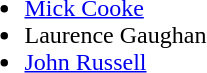<table>
<tr style="vertical-align:top">
<td><br><ul><li> <a href='#'>Mick Cooke</a></li><li> Laurence Gaughan</li><li> <a href='#'>John Russell</a></li></ul></td>
</tr>
</table>
